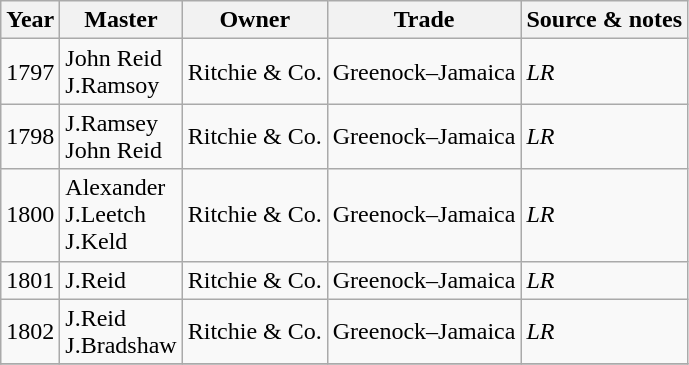<table class=" wikitable">
<tr>
<th>Year</th>
<th>Master</th>
<th>Owner</th>
<th>Trade</th>
<th>Source & notes</th>
</tr>
<tr>
<td>1797</td>
<td>John Reid<br>J.Ramsoy</td>
<td>Ritchie & Co.</td>
<td>Greenock–Jamaica</td>
<td><em>LR</em></td>
</tr>
<tr>
<td>1798</td>
<td>J.Ramsey<br>John Reid</td>
<td>Ritchie & Co.</td>
<td>Greenock–Jamaica</td>
<td><em>LR</em></td>
</tr>
<tr>
<td>1800</td>
<td>Alexander<br>J.Leetch<br>J.Keld</td>
<td>Ritchie & Co.</td>
<td>Greenock–Jamaica</td>
<td><em>LR</em></td>
</tr>
<tr>
<td>1801</td>
<td>J.Reid</td>
<td>Ritchie & Co.</td>
<td>Greenock–Jamaica</td>
<td><em>LR</em></td>
</tr>
<tr>
<td>1802</td>
<td>J.Reid<br>J.Bradshaw</td>
<td>Ritchie & Co.</td>
<td>Greenock–Jamaica</td>
<td><em>LR</em></td>
</tr>
<tr>
</tr>
</table>
